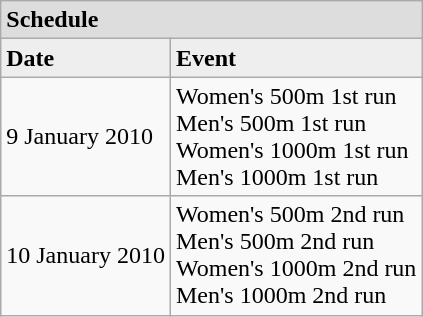<table class="wikitable">
<tr align=left bgcolor=#DDDDDD>
<td colspan=3><strong>Schedule</strong></td>
</tr>
<tr align=left bgcolor=#EEEEEE>
<td><strong>Date</strong></td>
<td><strong>Event</strong></td>
</tr>
<tr>
<td>9 January 2010</td>
<td>Women's 500m 1st run<br>Men's 500m 1st run<br>Women's 1000m 1st run<br>Men's 1000m 1st run<br></td>
</tr>
<tr>
<td>10 January 2010</td>
<td>Women's 500m 2nd run<br>Men's 500m 2nd run<br>Women's 1000m 2nd run<br>Men's 1000m 2nd run<br></td>
</tr>
</table>
